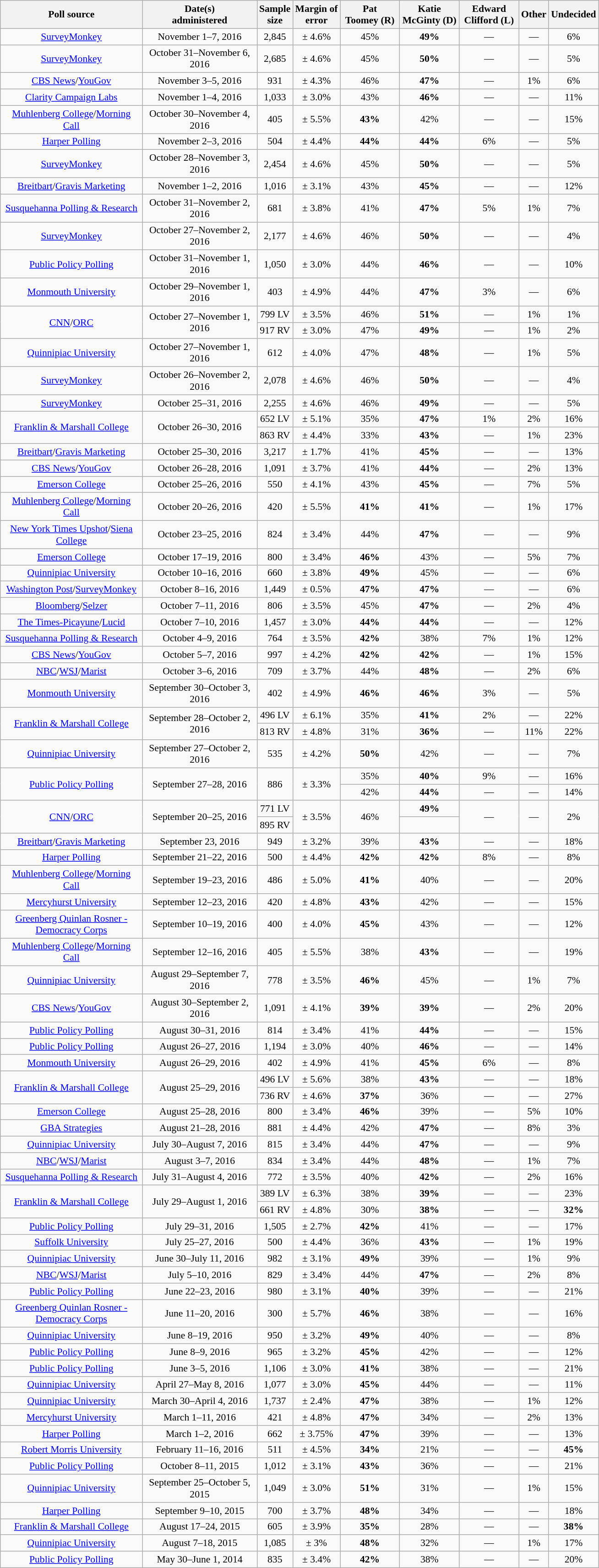<table class="wikitable sortable mw-collapsible mw-collapsed" style="text-align:center; font-size:90%; line-height:17px">
<tr valign= bottom|- valign= bottom>
<th style="width:200px;">Poll source</th>
<th style="width:160px;">Date(s)<br>administered</th>
<th>Sample<br>size</th>
<th>Margin of<br>error</th>
<th style="width:80px;">Pat<br>Toomey (R)</th>
<th style="width:80px;">Katie<br>McGinty (D)</th>
<th style="width:80px;">Edward<br>Clifford (L)</th>
<th>Other</th>
<th>Undecided</th>
</tr>
<tr>
<td><a href='#'>SurveyMonkey</a></td>
<td align=center>November 1–7, 2016</td>
<td align=center>2,845</td>
<td align=center>± 4.6%</td>
<td align=center>45%</td>
<td><strong>49%</strong></td>
<td align=center>—</td>
<td align=center>—</td>
<td align=center>6%</td>
</tr>
<tr>
<td><a href='#'>SurveyMonkey</a></td>
<td align=center>October 31–November 6, 2016</td>
<td align=center>2,685</td>
<td align=center>± 4.6%</td>
<td align=center>45%</td>
<td><strong>50%</strong></td>
<td align=center>—</td>
<td align=center>—</td>
<td align=center>5%</td>
</tr>
<tr>
<td><a href='#'>CBS News</a>/<a href='#'>YouGov</a></td>
<td align=center>November 3–5, 2016</td>
<td align=center>931</td>
<td align=center>± 4.3%</td>
<td align=center>46%</td>
<td><strong>47%</strong></td>
<td align=center>—</td>
<td align=center>1%</td>
<td align=center>6%</td>
</tr>
<tr>
<td><a href='#'>Clarity Campaign Labs</a></td>
<td align=center>November 1–4, 2016</td>
<td align=center>1,033</td>
<td align=center>± 3.0%</td>
<td align=center>43%</td>
<td><strong>46%</strong></td>
<td align=center>—</td>
<td align=center>—</td>
<td align=center>11%</td>
</tr>
<tr>
<td><a href='#'>Muhlenberg College</a>/<a href='#'>Morning Call</a></td>
<td align=center>October 30–November 4, 2016</td>
<td align=center>405</td>
<td align=center>± 5.5%</td>
<td><strong>43%</strong></td>
<td align=center>42%</td>
<td align=center>—</td>
<td align=center>—</td>
<td align=center>15%</td>
</tr>
<tr>
<td><a href='#'>Harper Polling</a></td>
<td align=center>November 2–3, 2016</td>
<td align=center>504</td>
<td align=center>± 4.4%</td>
<td align=center><strong>44%</strong></td>
<td align=center><strong>44%</strong></td>
<td align=center>6%</td>
<td align=center>—</td>
<td align=center>5%</td>
</tr>
<tr>
<td><a href='#'>SurveyMonkey</a></td>
<td align=center>October 28–November 3, 2016</td>
<td align=center>2,454</td>
<td align=center>± 4.6%</td>
<td align=center>45%</td>
<td><strong>50%</strong></td>
<td align=center>—</td>
<td align=center>—</td>
<td align=center>5%</td>
</tr>
<tr>
<td><a href='#'>Breitbart</a>/<a href='#'>Gravis Marketing</a></td>
<td align=center>November 1–2, 2016</td>
<td align=center>1,016</td>
<td align=center>± 3.1%</td>
<td align=center>43%</td>
<td><strong>45%</strong></td>
<td align=center>—</td>
<td align=center>—</td>
<td align=center>12%</td>
</tr>
<tr>
<td><a href='#'>Susquehanna Polling & Research</a></td>
<td align=center>October 31–November 2, 2016</td>
<td align=center>681</td>
<td align=center>± 3.8%</td>
<td align=center>41%</td>
<td><strong>47%</strong></td>
<td align=center>5%</td>
<td align=center>1%</td>
<td align=center>7%</td>
</tr>
<tr>
<td><a href='#'>SurveyMonkey</a></td>
<td align=center>October 27–November 2, 2016</td>
<td align=center>2,177</td>
<td align=center>± 4.6%</td>
<td align=center>46%</td>
<td><strong>50%</strong></td>
<td align=center>—</td>
<td align=center>—</td>
<td align=center>4%</td>
</tr>
<tr>
<td><a href='#'>Public Policy Polling</a></td>
<td align=center>October 31–November 1, 2016</td>
<td align=center>1,050</td>
<td align=center>± 3.0%</td>
<td align=center>44%</td>
<td><strong>46%</strong></td>
<td align=center>—</td>
<td align=center>—</td>
<td align=center>10%</td>
</tr>
<tr>
<td><a href='#'>Monmouth University</a></td>
<td align=center>October 29–November 1, 2016</td>
<td align=center>403</td>
<td align=center>± 4.9%</td>
<td align=center>44%</td>
<td><strong>47%</strong></td>
<td align=center>3%</td>
<td align=center>—</td>
<td align=center>6%</td>
</tr>
<tr>
<td rowspan=2><a href='#'>CNN</a>/<a href='#'>ORC</a></td>
<td align=center rowspan=2>October 27–November 1, 2016</td>
<td align=center>799 LV</td>
<td align=center>± 3.5%</td>
<td align=center>46%</td>
<td><strong>51%</strong></td>
<td align=center>—</td>
<td align=center>1%</td>
<td align=center>1%</td>
</tr>
<tr>
<td align=center>917 RV</td>
<td align=center>± 3.0%</td>
<td align=center>47%</td>
<td><strong>49%</strong></td>
<td align=center>—</td>
<td align=center>1%</td>
<td align=center>2%</td>
</tr>
<tr>
<td><a href='#'>Quinnipiac University</a></td>
<td align=center>October 27–November 1, 2016</td>
<td align=center>612</td>
<td align=center>± 4.0%</td>
<td align=center>47%</td>
<td><strong>48%</strong></td>
<td align=center>—</td>
<td align=center>1%</td>
<td align=center>5%</td>
</tr>
<tr>
<td><a href='#'>SurveyMonkey</a></td>
<td align=center>October 26–November 2, 2016</td>
<td align=center>2,078</td>
<td align=center>± 4.6%</td>
<td align=center>46%</td>
<td><strong>50%</strong></td>
<td align=center>—</td>
<td align=center>—</td>
<td align=center>4%</td>
</tr>
<tr>
<td><a href='#'>SurveyMonkey</a></td>
<td align=center>October 25–31, 2016</td>
<td align=center>2,255</td>
<td align=center>± 4.6%</td>
<td align=center>46%</td>
<td><strong>49%</strong></td>
<td align=center>—</td>
<td align=center>—</td>
<td align=center>5%</td>
</tr>
<tr>
<td rowspan=2><a href='#'>Franklin & Marshall College</a></td>
<td align=center rowspan=2>October 26–30, 2016</td>
<td align=center>652 LV</td>
<td align=center>± 5.1%</td>
<td align=center>35%</td>
<td><strong>47%</strong></td>
<td align=center>1%</td>
<td align=center>2%</td>
<td align=center>16%</td>
</tr>
<tr>
<td align=center>863 RV</td>
<td align=center>± 4.4%</td>
<td align=center>33%</td>
<td><strong>43%</strong></td>
<td align=center>—</td>
<td align=center>1%</td>
<td align=center>23%</td>
</tr>
<tr>
<td><a href='#'>Breitbart</a>/<a href='#'>Gravis Marketing</a></td>
<td align=center>October 25–30, 2016</td>
<td align=center>3,217</td>
<td align=center>± 1.7%</td>
<td align=center>41%</td>
<td><strong>45%</strong></td>
<td align=center>—</td>
<td align=center>—</td>
<td align=center>13%</td>
</tr>
<tr>
<td><a href='#'>CBS News</a>/<a href='#'>YouGov</a></td>
<td align=center>October 26–28, 2016</td>
<td align=center>1,091</td>
<td align=center>± 3.7%</td>
<td align=center>41%</td>
<td><strong>44%</strong></td>
<td align=center>—</td>
<td align=center>2%</td>
<td align=center>13%</td>
</tr>
<tr>
<td><a href='#'>Emerson College</a></td>
<td align=center>October 25–26, 2016</td>
<td align=center>550</td>
<td align=center>± 4.1%</td>
<td align=center>43%</td>
<td><strong>45%</strong></td>
<td align=center>—</td>
<td align=center>7%</td>
<td align=center>5%</td>
</tr>
<tr>
<td><a href='#'>Muhlenberg College</a>/<a href='#'>Morning Call</a></td>
<td align=center>October 20–26, 2016</td>
<td align=center>420</td>
<td align=center>± 5.5%</td>
<td align=center><strong>41%</strong></td>
<td align=center><strong>41%</strong></td>
<td align=center>—</td>
<td align=center>1%</td>
<td align=center>17%</td>
</tr>
<tr>
<td><a href='#'>New York Times Upshot</a>/<a href='#'>Siena College</a></td>
<td align=center>October 23–25, 2016</td>
<td align=center>824</td>
<td align=center>± 3.4%</td>
<td align=center>44%</td>
<td><strong>47%</strong></td>
<td align=center>—</td>
<td align=center>—</td>
<td align=center>9%</td>
</tr>
<tr>
<td><a href='#'>Emerson College</a></td>
<td align=center>October 17–19, 2016</td>
<td align=center>800</td>
<td align=center>± 3.4%</td>
<td><strong>46%</strong></td>
<td align=center>43%</td>
<td align=center>—</td>
<td align=center>5%</td>
<td align=center>7%</td>
</tr>
<tr>
<td><a href='#'>Quinnipiac University</a></td>
<td align=center>October 10–16, 2016</td>
<td align=center>660</td>
<td align=center>± 3.8%</td>
<td><strong>49%</strong></td>
<td align=center>45%</td>
<td align=center>—</td>
<td align=center>—</td>
<td align=center>6%</td>
</tr>
<tr>
<td><a href='#'>Washington Post</a>/<a href='#'>SurveyMonkey</a></td>
<td align=center>October 8–16, 2016</td>
<td align=center>1,449</td>
<td align=center>± 0.5%</td>
<td align=center><strong>47%</strong></td>
<td align=center><strong>47%</strong></td>
<td align=center>—</td>
<td align=center>—</td>
<td align=center>6%</td>
</tr>
<tr>
<td><a href='#'>Bloomberg</a>/<a href='#'>Selzer</a></td>
<td align=center>October 7–11, 2016</td>
<td align=center>806</td>
<td align=center>± 3.5%</td>
<td align=center>45%</td>
<td><strong>47%</strong></td>
<td align=center>—</td>
<td align=center>2%</td>
<td align=center>4%</td>
</tr>
<tr>
<td><a href='#'>The Times-Picayune</a>/<a href='#'>Lucid</a></td>
<td align=center>October 7–10, 2016</td>
<td align=center>1,457</td>
<td align=center>± 3.0%</td>
<td align=center><strong>44%</strong></td>
<td align=center><strong>44%</strong></td>
<td align=center>—</td>
<td align=center>—</td>
<td align=center>12%</td>
</tr>
<tr>
<td><a href='#'>Susquehanna Polling & Research</a></td>
<td align=center>October 4–9, 2016</td>
<td align=center>764</td>
<td align=center>± 3.5%</td>
<td><strong>42%</strong></td>
<td align=center>38%</td>
<td align=center>7%</td>
<td align=center>1%</td>
<td align=center>12%</td>
</tr>
<tr>
<td><a href='#'>CBS News</a>/<a href='#'>YouGov</a></td>
<td align=center>October 5–7, 2016</td>
<td align=center>997</td>
<td align=center>± 4.2%</td>
<td align=center><strong>42%</strong></td>
<td align=center><strong>42%</strong></td>
<td align=center>—</td>
<td align=center>1%</td>
<td align=center>15%</td>
</tr>
<tr>
<td><a href='#'>NBC</a>/<a href='#'>WSJ</a>/<a href='#'>Marist</a></td>
<td align=center>October 3–6, 2016</td>
<td align=center>709</td>
<td align=center>± 3.7%</td>
<td align=center>44%</td>
<td><strong>48%</strong></td>
<td align=center>—</td>
<td align=center>2%</td>
<td align=center>6%</td>
</tr>
<tr>
<td><a href='#'>Monmouth University</a></td>
<td align=center>September 30–October 3, 2016</td>
<td align=center>402</td>
<td align=center>± 4.9%</td>
<td align=center><strong>46%</strong></td>
<td align=center><strong>46%</strong></td>
<td align=center>3%</td>
<td align=center>—</td>
<td align=center>5%</td>
</tr>
<tr>
<td rowspan=2><a href='#'>Franklin & Marshall College</a></td>
<td align=center rowspan=2>September 28–October 2, 2016</td>
<td align=center>496 LV</td>
<td align=center>± 6.1%</td>
<td align=center>35%</td>
<td><strong>41%</strong></td>
<td align=center>2%</td>
<td align=center>—</td>
<td align=center>22%</td>
</tr>
<tr>
<td align=center>813 RV</td>
<td align=center>± 4.8%</td>
<td align=center>31%</td>
<td><strong>36%</strong></td>
<td align=center>—</td>
<td align=center>11%</td>
<td align=center>22%</td>
</tr>
<tr>
<td><a href='#'>Quinnipiac University</a></td>
<td align=center>September 27–October 2, 2016</td>
<td align=center>535</td>
<td align=center>± 4.2%</td>
<td><strong>50%</strong></td>
<td align=center>42%</td>
<td align=center>—</td>
<td align=center>—</td>
<td align=center>7%</td>
</tr>
<tr>
<td rowspan=2><a href='#'>Public Policy Polling</a></td>
<td rowspan=2 align=center>September 27–28, 2016</td>
<td rowspan=2 align=center>886</td>
<td rowspan=2 align=center>± 3.3%</td>
<td align=center>35%</td>
<td><strong>40%</strong></td>
<td align=center>9%</td>
<td align=center>—</td>
<td align=center>16%</td>
</tr>
<tr>
<td align=center>42%</td>
<td><strong>44%</strong></td>
<td align=center>—</td>
<td align=center>—</td>
<td align=center>14%</td>
</tr>
<tr>
<td rowspan=2><a href='#'>CNN</a>/<a href='#'>ORC</a></td>
<td align=center rowspan=2>September 20–25, 2016</td>
<td align=center>771 LV</td>
<td align=center rowspan=2>± 3.5%</td>
<td align=center rowspan=2>46%</td>
<td><strong>49%</strong></td>
<td align=center rowspan=2>—</td>
<td align=center rowspan=2>—</td>
<td align=center rowspan=2>2%</td>
</tr>
<tr>
<td align=center>895 RV</td>
</tr>
<tr>
<td><a href='#'>Breitbart</a>/<a href='#'>Gravis Marketing</a></td>
<td align=center>September 23, 2016</td>
<td align=center>949</td>
<td align=center>± 3.2%</td>
<td align=center>39%</td>
<td><strong>43%</strong></td>
<td align=center>—</td>
<td align=center>—</td>
<td align=center>18%</td>
</tr>
<tr>
<td><a href='#'>Harper Polling</a></td>
<td align=center>September 21–22, 2016</td>
<td align=center>500</td>
<td align=center>± 4.4%</td>
<td align=center><strong>42%</strong></td>
<td align=center><strong>42%</strong></td>
<td align=center>8%</td>
<td align=center>—</td>
<td align=center>8%</td>
</tr>
<tr>
<td><a href='#'>Muhlenberg College</a>/<a href='#'>Morning Call</a></td>
<td align=center>September 19–23, 2016</td>
<td align=center>486</td>
<td align=center>± 5.0%</td>
<td><strong>41%</strong></td>
<td align=center>40%</td>
<td align=center>—</td>
<td align=center>—</td>
<td align=center>20%</td>
</tr>
<tr>
<td><a href='#'>Mercyhurst University</a></td>
<td align=center>September 12–23, 2016</td>
<td align=center>420</td>
<td align=center>± 4.8%</td>
<td><strong>43%</strong></td>
<td align=center>42%</td>
<td align=center>—</td>
<td align=center>—</td>
<td align=center>15%</td>
</tr>
<tr>
<td><a href='#'>Greenberg Quinlan Rosner - Democracy Corps</a></td>
<td align=center>September 10–19, 2016</td>
<td align=center>400</td>
<td align=center>± 4.0%</td>
<td><strong>45%</strong></td>
<td align=center>43%</td>
<td align=center>—</td>
<td align=center>—</td>
<td align=center>12%</td>
</tr>
<tr>
<td><a href='#'>Muhlenberg College</a>/<a href='#'>Morning Call</a></td>
<td align=center>September 12–16, 2016</td>
<td align=center>405</td>
<td align=center>± 5.5%</td>
<td align=center>38%</td>
<td><strong>43%</strong></td>
<td align=center>—</td>
<td align=center>—</td>
<td align=center>19%</td>
</tr>
<tr>
<td><a href='#'>Quinnipiac University</a></td>
<td align=center>August 29–September 7, 2016</td>
<td align=center>778</td>
<td align=center>± 3.5%</td>
<td><strong>46%</strong></td>
<td align=center>45%</td>
<td align=center>—</td>
<td align=center>1%</td>
<td align=center>7%</td>
</tr>
<tr>
<td><a href='#'>CBS News</a>/<a href='#'>YouGov</a></td>
<td align=center>August 30–September 2, 2016</td>
<td align=center>1,091</td>
<td align=center>± 4.1%</td>
<td align=center><strong>39%</strong></td>
<td align=center><strong>39%</strong></td>
<td align=center>—</td>
<td align=center>2%</td>
<td align=center>20%</td>
</tr>
<tr>
<td><a href='#'>Public Policy Polling</a></td>
<td align=center>August 30–31, 2016</td>
<td align=center>814</td>
<td align=center>± 3.4%</td>
<td align=center>41%</td>
<td><strong>44%</strong></td>
<td align=center>—</td>
<td align=center>—</td>
<td align=center>15%</td>
</tr>
<tr>
<td><a href='#'>Public Policy Polling</a></td>
<td align=center>August 26–27, 2016</td>
<td align=center>1,194</td>
<td align=center>± 3.0%</td>
<td align=center>40%</td>
<td><strong>46%</strong></td>
<td align=center>—</td>
<td align=center>—</td>
<td align=center>14%</td>
</tr>
<tr>
<td><a href='#'>Monmouth University</a></td>
<td align=center>August 26–29, 2016</td>
<td align=center>402</td>
<td align=center>± 4.9%</td>
<td align=center>41%</td>
<td><strong>45%</strong></td>
<td align=center>6%</td>
<td align=center>—</td>
<td align=center>8%</td>
</tr>
<tr>
<td rowspan=2><a href='#'>Franklin & Marshall College</a></td>
<td align=center rowspan=2>August 25–29, 2016</td>
<td align=center>496 LV</td>
<td align=center>± 5.6%</td>
<td align=center>38%</td>
<td><strong>43%</strong></td>
<td align=center>—</td>
<td align=center>—</td>
<td align=center>18%</td>
</tr>
<tr>
<td align=center>736 RV</td>
<td align=center>± 4.6%</td>
<td><strong>37%</strong></td>
<td align=center>36%</td>
<td align=center>—</td>
<td align=center>—</td>
<td align=center>27%</td>
</tr>
<tr>
<td><a href='#'>Emerson College</a></td>
<td align=center>August 25–28, 2016</td>
<td align=center>800</td>
<td align=center>± 3.4%</td>
<td><strong>46%</strong></td>
<td align=center>39%</td>
<td align=center>—</td>
<td align=center>5%</td>
<td align=center>10%</td>
</tr>
<tr>
<td><a href='#'>GBA Strategies</a></td>
<td align=center>August 21–28, 2016</td>
<td align=center>881</td>
<td align=center>± 4.4%</td>
<td align=center>42%</td>
<td><strong>47%</strong></td>
<td align=center>—</td>
<td align=center>8%</td>
<td align=center>3%</td>
</tr>
<tr>
<td><a href='#'>Quinnipiac University</a></td>
<td align=center>July 30–August 7, 2016</td>
<td align=center>815</td>
<td align=center>± 3.4%</td>
<td align=center>44%</td>
<td><strong>47%</strong></td>
<td align=center>—</td>
<td align=center>—</td>
<td align=center>9%</td>
</tr>
<tr>
<td><a href='#'>NBC</a>/<a href='#'>WSJ</a>/<a href='#'>Marist</a></td>
<td align=center>August 3–7, 2016</td>
<td align=center>834</td>
<td align=center>± 3.4%</td>
<td align=center>44%</td>
<td><strong>48%</strong></td>
<td align=center>—</td>
<td align=center>1%</td>
<td align=center>7%</td>
</tr>
<tr>
<td><a href='#'>Susquehanna Polling & Research</a></td>
<td align=center>July 31–August 4, 2016</td>
<td align=center>772</td>
<td align=center>± 3.5%</td>
<td align=center>40%</td>
<td><strong>42%</strong></td>
<td align=center>—</td>
<td align=center>2%</td>
<td align=center>16%</td>
</tr>
<tr>
<td rowspan=2><a href='#'>Franklin & Marshall College</a></td>
<td align=center rowspan=2>July 29–August 1, 2016</td>
<td align=center>389 LV</td>
<td align=center>± 6.3%</td>
<td align=center>38%</td>
<td><strong>39%</strong></td>
<td align=center>—</td>
<td align=center>—</td>
<td align=center>23%</td>
</tr>
<tr>
<td align=center>661 RV</td>
<td align=center>± 4.8%</td>
<td align=center>30%</td>
<td><strong>38%</strong></td>
<td align=center>—</td>
<td align=center>—</td>
<td><strong>32%</strong></td>
</tr>
<tr>
<td><a href='#'>Public Policy Polling</a></td>
<td align=center>July 29–31, 2016</td>
<td align=center>1,505</td>
<td align=center>± 2.7%</td>
<td><strong>42%</strong></td>
<td align=center>41%</td>
<td align=center>—</td>
<td align=center>—</td>
<td align=center>17%</td>
</tr>
<tr>
<td><a href='#'>Suffolk University</a></td>
<td align=center>July 25–27, 2016</td>
<td align=center>500</td>
<td align=center>± 4.4%</td>
<td align=center>36%</td>
<td><strong>43%</strong></td>
<td align=center>—</td>
<td align=center>1%</td>
<td align=center>19%</td>
</tr>
<tr>
<td><a href='#'>Quinnipiac University</a></td>
<td align=center>June 30–July 11, 2016</td>
<td align=center>982</td>
<td align=center>± 3.1%</td>
<td><strong>49%</strong></td>
<td align=center>39%</td>
<td align=center>—</td>
<td align=center>1%</td>
<td align=center>9%</td>
</tr>
<tr>
<td><a href='#'>NBC</a>/<a href='#'>WSJ</a>/<a href='#'>Marist</a></td>
<td align=center>July 5–10, 2016</td>
<td align=center>829</td>
<td align=center>± 3.4%</td>
<td align=center>44%</td>
<td><strong>47%</strong></td>
<td align=center>—</td>
<td align=center>2%</td>
<td align=center>8%</td>
</tr>
<tr>
<td><a href='#'>Public Policy Polling</a></td>
<td align=center>June 22–23, 2016</td>
<td align=center>980</td>
<td align=center>± 3.1%</td>
<td><strong>40%</strong></td>
<td align=center>39%</td>
<td align=center>—</td>
<td align=center>—</td>
<td align=center>21%</td>
</tr>
<tr>
<td><a href='#'>Greenberg Quinlan Rosner - Democracy Corps</a></td>
<td align=center>June 11–20, 2016</td>
<td align=center>300</td>
<td align=center>± 5.7%</td>
<td><strong>46%</strong></td>
<td align=center>38%</td>
<td align=center>—</td>
<td align=center>—</td>
<td align=center>16%</td>
</tr>
<tr>
<td><a href='#'>Quinnipiac University</a></td>
<td align=center>June 8–19, 2016</td>
<td align=center>950</td>
<td align=center>± 3.2%</td>
<td><strong>49%</strong></td>
<td align=center>40%</td>
<td align=center>—</td>
<td align=center>—</td>
<td align=center>8%</td>
</tr>
<tr>
<td><a href='#'>Public Policy Polling</a></td>
<td align=center>June 8–9, 2016</td>
<td align=center>965</td>
<td align=center>± 3.2%</td>
<td><strong>45%</strong></td>
<td align=center>42%</td>
<td align=center>—</td>
<td align=center>—</td>
<td align=center>12%</td>
</tr>
<tr>
<td><a href='#'>Public Policy Polling</a></td>
<td align=center>June 3–5, 2016</td>
<td align=center>1,106</td>
<td align=center>± 3.0%</td>
<td><strong>41%</strong></td>
<td align=center>38%</td>
<td align=center>—</td>
<td align=center>—</td>
<td align=center>21%</td>
</tr>
<tr>
<td><a href='#'>Quinnipiac University</a></td>
<td align=center>April 27–May 8, 2016</td>
<td align=center>1,077</td>
<td align=center>± 3.0%</td>
<td><strong>45%</strong></td>
<td align=center>44%</td>
<td align=center>—</td>
<td align=center>—</td>
<td align=center>11%</td>
</tr>
<tr>
<td><a href='#'>Quinnipiac University</a></td>
<td align=center>March 30–April 4, 2016</td>
<td align=center>1,737</td>
<td align=center>± 2.4%</td>
<td><strong>47%</strong></td>
<td align=center>38%</td>
<td align=center>—</td>
<td align=center>1%</td>
<td align=center>12%</td>
</tr>
<tr>
<td><a href='#'>Mercyhurst University</a></td>
<td align=center>March 1–11, 2016</td>
<td align=center>421</td>
<td align=center>± 4.8%</td>
<td><strong>47%</strong></td>
<td align=center>34%</td>
<td align=center>—</td>
<td align=center>2%</td>
<td align=center>13%</td>
</tr>
<tr>
<td><a href='#'>Harper Polling</a></td>
<td align=center>March 1–2, 2016</td>
<td align=center>662</td>
<td align=center>± 3.75%</td>
<td><strong>47%</strong></td>
<td align=center>39%</td>
<td align=center>—</td>
<td align=center>—</td>
<td align=center>13%</td>
</tr>
<tr>
<td><a href='#'>Robert Morris University</a></td>
<td align=center>February 11–16, 2016</td>
<td align=center>511</td>
<td align=center>± 4.5%</td>
<td><strong>34%</strong></td>
<td align=center>21%</td>
<td align=center>—</td>
<td align=center>—</td>
<td><strong>45%</strong></td>
</tr>
<tr>
<td><a href='#'>Public Policy Polling</a></td>
<td align=center>October 8–11, 2015</td>
<td align=center>1,012</td>
<td align=center>± 3.1%</td>
<td><strong>43%</strong></td>
<td align=center>36%</td>
<td align=center>—</td>
<td align=center>—</td>
<td align=center>21%</td>
</tr>
<tr>
<td><a href='#'>Quinnipiac University</a></td>
<td align=center>September 25–October 5, 2015</td>
<td align=center>1,049</td>
<td align=center>± 3.0%</td>
<td><strong>51%</strong></td>
<td align=center>31%</td>
<td align=center>—</td>
<td align=center>1%</td>
<td align=center>15%</td>
</tr>
<tr>
<td><a href='#'>Harper Polling</a></td>
<td align=center>September 9–10, 2015</td>
<td align=center>700</td>
<td align=center>± 3.7%</td>
<td><strong>48%</strong></td>
<td align=center>34%</td>
<td align=center>—</td>
<td align=center>—</td>
<td align=center>18%</td>
</tr>
<tr>
<td><a href='#'>Franklin & Marshall College</a></td>
<td align=center>August 17–24, 2015</td>
<td align=center>605</td>
<td align=center>± 3.9%</td>
<td><strong>35%</strong></td>
<td align=center>28%</td>
<td align=center>—</td>
<td align=center>—</td>
<td><strong>38%</strong></td>
</tr>
<tr>
<td><a href='#'>Quinnipiac University</a></td>
<td align=center>August 7–18, 2015</td>
<td align=center>1,085</td>
<td align=center>± 3%</td>
<td><strong>48%</strong></td>
<td align=center>32%</td>
<td align=center>—</td>
<td align=center>1%</td>
<td align=center>17%</td>
</tr>
<tr>
<td><a href='#'>Public Policy Polling</a></td>
<td align=center>May 30–June 1, 2014</td>
<td align=center>835</td>
<td align=center>± 3.4%</td>
<td><strong>42%</strong></td>
<td align=center>38%</td>
<td align=center>—</td>
<td align=center>—</td>
<td align=center>20%</td>
</tr>
</table>
